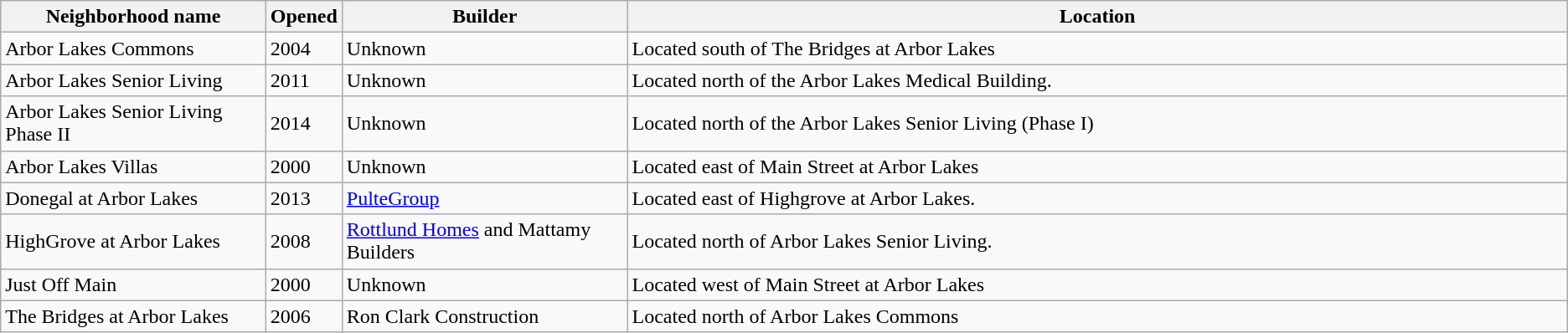<table class="wikitable">
<tr>
<th>Neighborhood name</th>
<th>Opened</th>
<th>Builder</th>
<th width="60%">Location</th>
</tr>
<tr>
<td>Arbor Lakes Commons</td>
<td rowspan=1 style="text-align:left;">2004</td>
<td>Unknown</td>
<td>Located south of The Bridges at Arbor Lakes</td>
</tr>
<tr>
<td>Arbor Lakes Senior Living</td>
<td rowspan=1 style="text-align:left;">2011</td>
<td>Unknown</td>
<td>Located north of the Arbor Lakes Medical Building.</td>
</tr>
<tr>
<td>Arbor Lakes Senior Living Phase II</td>
<td rowspan=1 style="text-align:left;">2014</td>
<td>Unknown</td>
<td>Located north of the Arbor Lakes Senior Living (Phase I)</td>
</tr>
<tr>
<td>Arbor Lakes Villas</td>
<td rowspan=1 style="text-align:left;">2000</td>
<td>Unknown</td>
<td>Located east of Main Street at Arbor Lakes</td>
</tr>
<tr>
<td>Donegal at Arbor Lakes</td>
<td rowspan=1 style="text-align:left;">2013</td>
<td><a href='#'>PulteGroup</a></td>
<td>Located east of Highgrove at Arbor Lakes.</td>
</tr>
<tr>
<td>HighGrove at Arbor Lakes</td>
<td rowspan=1 style="text-align:left;">2008</td>
<td><a href='#'>Rottlund Homes</a> and Mattamy Builders</td>
<td>Located north of Arbor Lakes Senior Living.</td>
</tr>
<tr>
<td>Just Off Main</td>
<td rowspan=1 style="text-align:left;">2000</td>
<td>Unknown</td>
<td>Located west of Main Street at Arbor Lakes</td>
</tr>
<tr>
<td>The Bridges at Arbor Lakes</td>
<td rowspan=1 style="text-align:left;">2006</td>
<td>Ron Clark Construction</td>
<td>Located north of Arbor Lakes Commons</td>
</tr>
</table>
